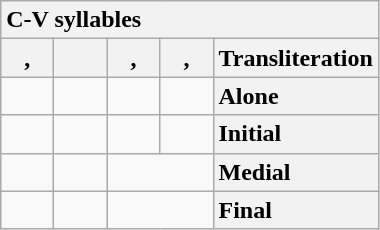<table class="wikitable" style="text-align: center; display: inline-table;">
<tr>
<th colspan="5" style="text-align: left">C-V syllables</th>
</tr>
<tr>
<th style="min-width: 1.75em">, </th>
<th style="min-width: 1.75em"></th>
<th style="min-width: 1.75em">, </th>
<th style="min-width: 1.75em">, </th>
<th style="text-align: left">Transliteration</th>
</tr>
<tr>
<td></td>
<td></td>
<td></td>
<td></td>
<th style="text-align: left">Alone</th>
</tr>
<tr>
<td></td>
<td></td>
<td></td>
<td></td>
<th style="text-align: left">Initial</th>
</tr>
<tr>
<td></td>
<td></td>
<td colspan="2"></td>
<th style="text-align: left">Medial</th>
</tr>
<tr>
<td></td>
<td></td>
<td colspan="2"></td>
<th style="text-align: left">Final</th>
</tr>
</table>
